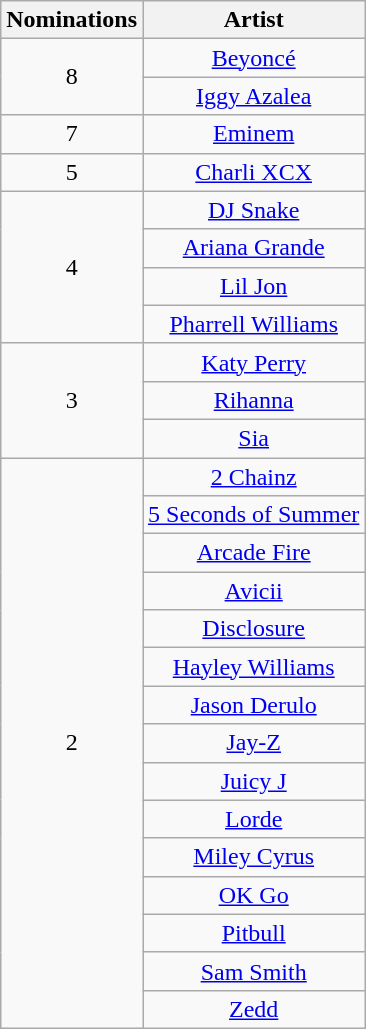<table class="wikitable" rowspan="2" style="text-align:center">
<tr>
<th scope="col" style="width:55px;">Nominations</th>
<th scope="col" style="text-align:center;">Artist</th>
</tr>
<tr>
<td rowspan="2" style="text-align:center">8</td>
<td><a href='#'>Beyoncé</a></td>
</tr>
<tr>
<td><a href='#'>Iggy Azalea</a></td>
</tr>
<tr>
<td style="text-align:center">7</td>
<td><a href='#'>Eminem</a></td>
</tr>
<tr>
<td style="text-align:center">5</td>
<td><a href='#'>Charli XCX</a></td>
</tr>
<tr>
<td rowspan="4" style="text-align:center">4</td>
<td><a href='#'>DJ Snake</a></td>
</tr>
<tr>
<td><a href='#'>Ariana Grande</a></td>
</tr>
<tr>
<td><a href='#'>Lil Jon</a></td>
</tr>
<tr>
<td><a href='#'>Pharrell Williams</a></td>
</tr>
<tr>
<td rowspan="3" style="text-align:center">3</td>
<td><a href='#'>Katy Perry</a></td>
</tr>
<tr>
<td><a href='#'>Rihanna</a></td>
</tr>
<tr>
<td><a href='#'>Sia</a></td>
</tr>
<tr>
<td rowspan="15" style="text-align:center">2</td>
<td><a href='#'>2 Chainz</a></td>
</tr>
<tr>
<td><a href='#'>5 Seconds of Summer</a></td>
</tr>
<tr>
<td><a href='#'>Arcade Fire</a></td>
</tr>
<tr>
<td><a href='#'>Avicii</a></td>
</tr>
<tr>
<td><a href='#'>Disclosure</a></td>
</tr>
<tr>
<td><a href='#'>Hayley Williams</a></td>
</tr>
<tr>
<td><a href='#'>Jason Derulo</a></td>
</tr>
<tr>
<td><a href='#'>Jay-Z</a></td>
</tr>
<tr>
<td><a href='#'>Juicy J</a></td>
</tr>
<tr>
<td><a href='#'>Lorde</a></td>
</tr>
<tr>
<td><a href='#'>Miley Cyrus</a></td>
</tr>
<tr>
<td><a href='#'>OK Go</a></td>
</tr>
<tr>
<td><a href='#'>Pitbull</a></td>
</tr>
<tr>
<td><a href='#'>Sam Smith</a></td>
</tr>
<tr>
<td><a href='#'>Zedd</a></td>
</tr>
</table>
